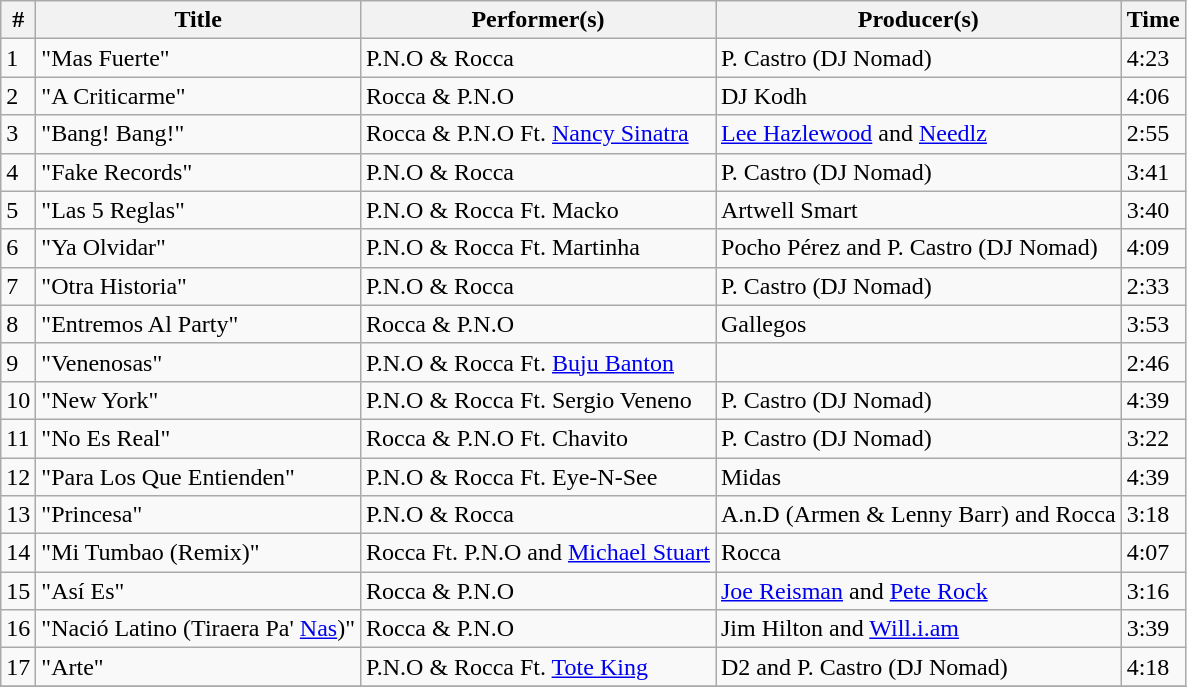<table class="wikitable">
<tr>
<th>#</th>
<th>Title</th>
<th>Performer(s)</th>
<th>Producer(s)</th>
<th>Time</th>
</tr>
<tr>
<td>1</td>
<td>"Mas Fuerte"</td>
<td>P.N.O & Rocca</td>
<td>P. Castro (DJ Nomad)</td>
<td>4:23</td>
</tr>
<tr>
<td>2</td>
<td>"A Criticarme"</td>
<td>Rocca & P.N.O</td>
<td>DJ Kodh</td>
<td>4:06</td>
</tr>
<tr>
<td>3</td>
<td>"Bang! Bang!"</td>
<td>Rocca & P.N.O Ft. <a href='#'>Nancy Sinatra</a></td>
<td><a href='#'>Lee Hazlewood</a> and <a href='#'>Needlz</a></td>
<td>2:55</td>
</tr>
<tr>
<td>4</td>
<td>"Fake Records"</td>
<td>P.N.O & Rocca</td>
<td>P. Castro (DJ Nomad)</td>
<td>3:41</td>
</tr>
<tr>
<td>5</td>
<td>"Las 5 Reglas"</td>
<td>P.N.O & Rocca Ft. Macko</td>
<td>Artwell Smart</td>
<td>3:40</td>
</tr>
<tr>
<td>6</td>
<td>"Ya Olvidar"</td>
<td>P.N.O & Rocca Ft. Martinha</td>
<td>Pocho Pérez and P. Castro (DJ Nomad)</td>
<td>4:09</td>
</tr>
<tr>
<td>7</td>
<td>"Otra Historia"</td>
<td>P.N.O & Rocca</td>
<td>P. Castro (DJ Nomad)</td>
<td>2:33</td>
</tr>
<tr>
<td>8</td>
<td>"Entremos Al Party"</td>
<td>Rocca & P.N.O</td>
<td>Gallegos</td>
<td>3:53</td>
</tr>
<tr>
<td>9</td>
<td>"Venenosas"</td>
<td>P.N.O & Rocca Ft. <a href='#'>Buju Banton</a></td>
<td></td>
<td>2:46</td>
</tr>
<tr>
<td>10</td>
<td>"New York"</td>
<td>P.N.O & Rocca Ft. Sergio Veneno</td>
<td>P. Castro (DJ Nomad)</td>
<td>4:39</td>
</tr>
<tr>
<td>11</td>
<td>"No Es Real"</td>
<td>Rocca & P.N.O Ft. Chavito</td>
<td>P. Castro (DJ Nomad)</td>
<td>3:22</td>
</tr>
<tr>
<td>12</td>
<td>"Para Los Que Entienden"</td>
<td>P.N.O & Rocca Ft. Eye-N-See</td>
<td>Midas</td>
<td>4:39</td>
</tr>
<tr>
<td>13</td>
<td>"Princesa"</td>
<td>P.N.O & Rocca</td>
<td>A.n.D (Armen & Lenny Barr) and Rocca</td>
<td>3:18</td>
</tr>
<tr>
<td>14</td>
<td>"Mi Tumbao (Remix)"</td>
<td>Rocca Ft. P.N.O and <a href='#'>Michael Stuart</a></td>
<td>Rocca</td>
<td>4:07</td>
</tr>
<tr>
<td>15</td>
<td>"Así Es"</td>
<td>Rocca & P.N.O</td>
<td><a href='#'>Joe Reisman</a> and <a href='#'>Pete Rock</a></td>
<td>3:16</td>
</tr>
<tr>
<td>16</td>
<td>"Nació Latino (Tiraera Pa' <a href='#'>Nas</a>)"</td>
<td>Rocca & P.N.O</td>
<td>Jim Hilton and <a href='#'>Will.i.am</a></td>
<td>3:39</td>
</tr>
<tr>
<td>17</td>
<td>"Arte"</td>
<td>P.N.O & Rocca Ft. <a href='#'>Tote King</a></td>
<td>D2 and P. Castro (DJ Nomad)</td>
<td>4:18</td>
</tr>
<tr>
</tr>
</table>
